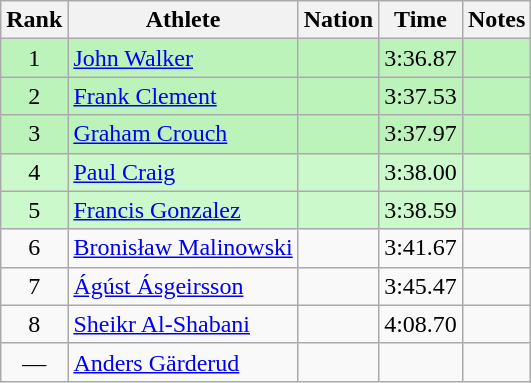<table class="wikitable sortable" style="text-align:center">
<tr>
<th>Rank</th>
<th>Athlete</th>
<th>Nation</th>
<th>Time</th>
<th>Notes</th>
</tr>
<tr style="background:#bbf3bb;">
<td>1</td>
<td align=left><a href='#'>John Walker</a></td>
<td align=left></td>
<td>3:36.87</td>
<td></td>
</tr>
<tr style="background:#bbf3bb;">
<td>2</td>
<td align=left><a href='#'>Frank Clement</a></td>
<td align=left></td>
<td>3:37.53</td>
<td></td>
</tr>
<tr style="background:#bbf3bb;">
<td>3</td>
<td align=left><a href='#'>Graham Crouch</a></td>
<td align=left></td>
<td>3:37.97</td>
<td></td>
</tr>
<tr style="background:#ccf9cc;">
<td>4</td>
<td align=left><a href='#'>Paul Craig</a></td>
<td align=left></td>
<td>3:38.00</td>
<td></td>
</tr>
<tr style="background:#ccf9cc;">
<td>5</td>
<td align=left><a href='#'>Francis Gonzalez</a></td>
<td align=left></td>
<td>3:38.59</td>
<td></td>
</tr>
<tr>
<td>6</td>
<td align=left><a href='#'>Bronisław Malinowski</a></td>
<td align=left></td>
<td>3:41.67</td>
<td></td>
</tr>
<tr>
<td>7</td>
<td align=left><a href='#'>Ágúst Ásgeirsson</a></td>
<td align=left></td>
<td>3:45.47</td>
<td></td>
</tr>
<tr>
<td>8</td>
<td align=left><a href='#'>Sheikr Al-Shabani</a></td>
<td align=left></td>
<td>4:08.70</td>
<td></td>
</tr>
<tr>
<td data-sort-value=9>—</td>
<td align=left><a href='#'>Anders Gärderud</a></td>
<td align=left></td>
<td></td>
<td></td>
</tr>
</table>
